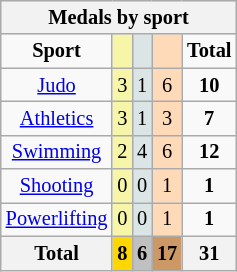<table class="wikitable" style="font-size:85%">
<tr style="background:#efefef;">
<th colspan=5><strong>Medals by sport</strong></th>
</tr>
<tr align=center>
<td><strong>Sport</strong></td>
<td bgcolor=#f7f6a8></td>
<td bgcolor=#dce5e5></td>
<td bgcolor=#ffdab9></td>
<td><strong>Total</strong></td>
</tr>
<tr align=center>
<td><a href='#'>Judo</a></td>
<td style="background:#F7F6A8;">3</td>
<td style="background:#DCE5E5;">1</td>
<td style="background:#FFDAB9;">6</td>
<td><strong>10</strong></td>
</tr>
<tr align=center>
<td><a href='#'>Athletics</a></td>
<td style="background:#F7F6A8;">3</td>
<td style="background:#DCE5E5;">1</td>
<td style="background:#FFDAB9;">3</td>
<td><strong>7</strong></td>
</tr>
<tr align=center>
<td><a href='#'>Swimming</a></td>
<td style="background:#F7F6A8;">2</td>
<td style="background:#DCE5E5;">4</td>
<td style="background:#FFDAB9;">6</td>
<td><strong>12</strong></td>
</tr>
<tr align=center>
<td><a href='#'>Shooting</a></td>
<td style="background:#F7F6A8;">0</td>
<td style="background:#DCE5E5;">0</td>
<td style="background:#FFDAB9;">1</td>
<td><strong>1</strong></td>
</tr>
<tr align=center>
<td><a href='#'>Powerlifting</a></td>
<td style="background:#F7F6A8;">0</td>
<td style="background:#DCE5E5;">0</td>
<td style="background:#FFDAB9;">1</td>
<td><strong>1</strong></td>
</tr>
<tr align=center>
<th><strong>Total</strong></th>
<th style="background:gold;"><strong>8</strong></th>
<th style="background:silver;"><strong>6</strong></th>
<th style="background:#c96;"><strong>17</strong></th>
<th><strong>31</strong></th>
</tr>
</table>
